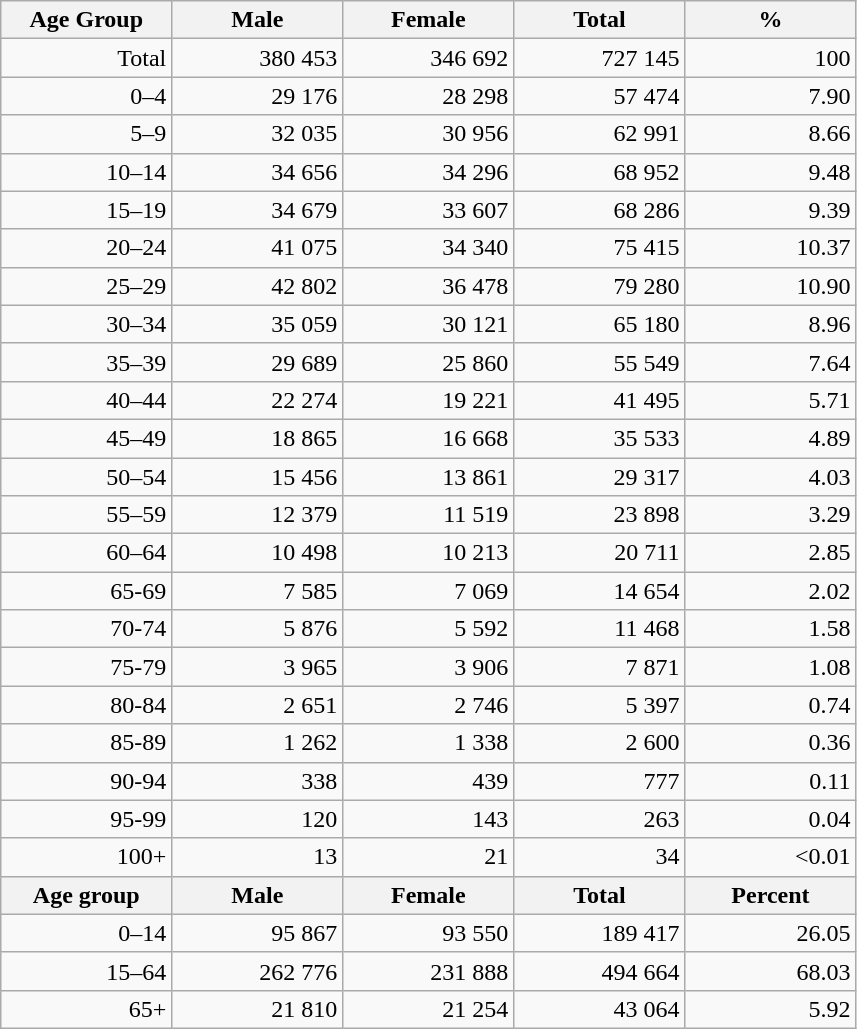<table class="wikitable">
<tr>
<th style="width:80pt;">Age Group</th>
<th style="width:80pt;">Male</th>
<th style="width:80pt;">Female</th>
<th style="width:80pt;">Total</th>
<th style="width:80pt;">%</th>
</tr>
<tr style="text-align:right;">
<td>Total</td>
<td>380 453</td>
<td>346 692</td>
<td>727 145</td>
<td>100</td>
</tr>
<tr style="text-align:right;">
<td>0–4</td>
<td>29 176</td>
<td>28 298</td>
<td>57 474</td>
<td>7.90</td>
</tr>
<tr style="text-align:right;">
<td>5–9</td>
<td>32 035</td>
<td>30 956</td>
<td>62 991</td>
<td>8.66</td>
</tr>
<tr style="text-align:right;">
<td>10–14</td>
<td>34 656</td>
<td>34 296</td>
<td>68 952</td>
<td>9.48</td>
</tr>
<tr style="text-align:right;">
<td>15–19</td>
<td>34 679</td>
<td>33 607</td>
<td>68 286</td>
<td>9.39</td>
</tr>
<tr style="text-align:right;">
<td>20–24</td>
<td>41 075</td>
<td>34 340</td>
<td>75 415</td>
<td>10.37</td>
</tr>
<tr style="text-align:right;">
<td>25–29</td>
<td>42 802</td>
<td>36 478</td>
<td>79 280</td>
<td>10.90</td>
</tr>
<tr style="text-align:right;">
<td>30–34</td>
<td>35 059</td>
<td>30 121</td>
<td>65 180</td>
<td>8.96</td>
</tr>
<tr style="text-align:right;">
<td>35–39</td>
<td>29 689</td>
<td>25 860</td>
<td>55 549</td>
<td>7.64</td>
</tr>
<tr style="text-align:right;">
<td>40–44</td>
<td>22 274</td>
<td>19 221</td>
<td>41 495</td>
<td>5.71</td>
</tr>
<tr style="text-align:right;">
<td>45–49</td>
<td>18 865</td>
<td>16 668</td>
<td>35 533</td>
<td>4.89</td>
</tr>
<tr style="text-align:right;">
<td>50–54</td>
<td>15 456</td>
<td>13 861</td>
<td>29 317</td>
<td>4.03</td>
</tr>
<tr style="text-align:right;">
<td>55–59</td>
<td>12 379</td>
<td>11 519</td>
<td>23 898</td>
<td>3.29</td>
</tr>
<tr style="text-align:right;">
<td>60–64</td>
<td>10 498</td>
<td>10 213</td>
<td>20 711</td>
<td>2.85</td>
</tr>
<tr style="text-align:right;">
<td>65-69</td>
<td>7 585</td>
<td>7 069</td>
<td>14 654</td>
<td>2.02</td>
</tr>
<tr style="text-align:right;">
<td>70-74</td>
<td>5 876</td>
<td>5 592</td>
<td>11 468</td>
<td>1.58</td>
</tr>
<tr style="text-align:right;">
<td>75-79</td>
<td>3 965</td>
<td>3 906</td>
<td>7 871</td>
<td>1.08</td>
</tr>
<tr style="text-align:right;">
<td>80-84</td>
<td>2 651</td>
<td>2 746</td>
<td>5 397</td>
<td>0.74</td>
</tr>
<tr style="text-align:right;">
<td>85-89</td>
<td>1 262</td>
<td>1 338</td>
<td>2 600</td>
<td>0.36</td>
</tr>
<tr style="text-align:right;">
<td>90-94</td>
<td>338</td>
<td>439</td>
<td>777</td>
<td>0.11</td>
</tr>
<tr style="text-align:right;">
<td>95-99</td>
<td>120</td>
<td>143</td>
<td>263</td>
<td>0.04</td>
</tr>
<tr style="text-align:right;">
<td>100+</td>
<td>13</td>
<td>21</td>
<td>34</td>
<td><0.01</td>
</tr>
<tr>
<th style="width:50px;">Age group</th>
<th style="width:80pt;">Male</th>
<th style="width:80px;">Female</th>
<th style="width:80px;">Total</th>
<th style="width:50px;">Percent</th>
</tr>
<tr style="text-align:right;">
<td>0–14</td>
<td>95 867</td>
<td>93 550</td>
<td>189 417</td>
<td>26.05</td>
</tr>
<tr style="text-align:right;">
<td>15–64</td>
<td>262 776</td>
<td>231 888</td>
<td>494 664</td>
<td>68.03</td>
</tr>
<tr style="text-align:right;">
<td>65+</td>
<td>21 810</td>
<td>21 254</td>
<td>43 064</td>
<td>5.92</td>
</tr>
</table>
